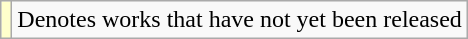<table class="wikitable">
<tr>
<td style="background:#FFFFCC;"></td>
<td>Denotes works that have not yet been released</td>
</tr>
</table>
